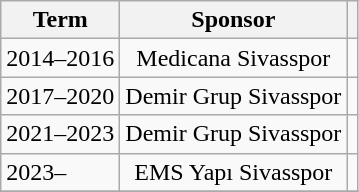<table class="wikitable" style="text-align: center;">
<tr>
<th>Term</th>
<th>Sponsor</th>
<th></th>
</tr>
<tr>
<td style="text-align:left">2014–2016</td>
<td>Medicana Sivasspor</td>
<td></td>
</tr>
<tr>
<td style="text-align:left">2017–2020</td>
<td>Demir Grup Sivasspor</td>
<td></td>
</tr>
<tr>
<td style="text-align:left">2021–2023</td>
<td>Demir Grup Sivasspor</td>
<td></td>
</tr>
<tr>
<td style="text-align:left">2023–</td>
<td>EMS Yapı Sivasspor</td>
<td></td>
</tr>
<tr>
</tr>
</table>
